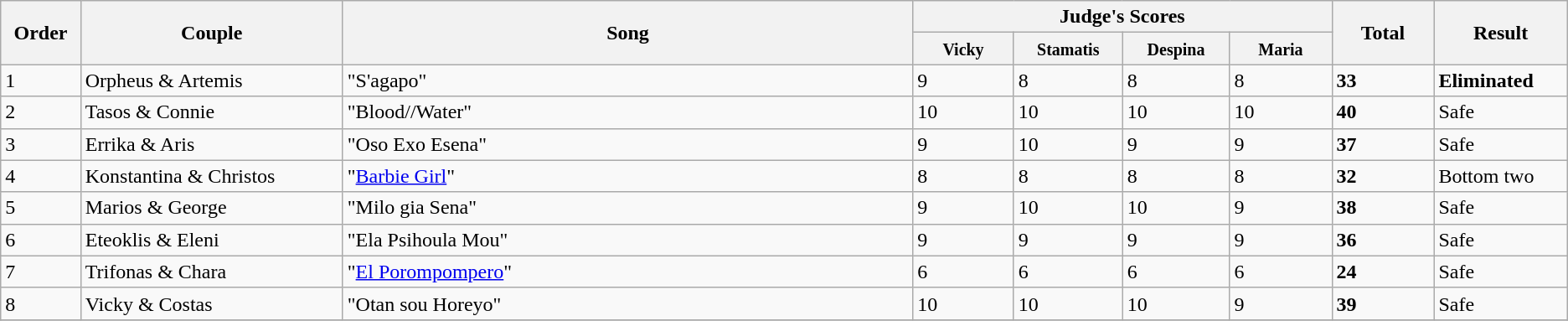<table class="wikitable sortable center">
<tr>
<th rowspan="2" style="width: 4em">Order</th>
<th rowspan="2" style="width: 17em">Couple</th>
<th rowspan="2" style="width: 40em">Song</th>
<th colspan="4">Judge's Scores</th>
<th rowspan="2" style="width: 6em">Total</th>
<th rowspan="2" style="width: 7em">Result</th>
</tr>
<tr>
<th style="width: 6em"><small>Vicky</small></th>
<th style="width: 6em"><small>Stamatis</small></th>
<th style="width: 6em"><small>Despina</small></th>
<th style="width: 6em"><small>Maria</small></th>
</tr>
<tr>
<td>1</td>
<td>Orpheus & Artemis</td>
<td>"S'agapo"</td>
<td>9</td>
<td>8</td>
<td>8</td>
<td>8</td>
<td><strong>33</strong></td>
<td><strong>Eliminated</strong></td>
</tr>
<tr>
<td>2</td>
<td>Tasos & Connie</td>
<td>"Blood//Water"</td>
<td>10</td>
<td>10</td>
<td>10</td>
<td>10</td>
<td><strong>40</strong></td>
<td>Safe</td>
</tr>
<tr>
<td>3</td>
<td>Errika & Aris</td>
<td>"Oso Exo Esena"</td>
<td>9</td>
<td>10</td>
<td>9</td>
<td>9</td>
<td><strong>37</strong></td>
<td>Safe</td>
</tr>
<tr>
<td>4</td>
<td>Konstantina & Christos</td>
<td>"<a href='#'>Barbie Girl</a>"</td>
<td>8</td>
<td>8</td>
<td>8</td>
<td>8</td>
<td><strong>32</strong></td>
<td>Bottom two</td>
</tr>
<tr>
<td>5</td>
<td>Marios & George</td>
<td>"Milo gia Sena"</td>
<td>9</td>
<td>10</td>
<td>10</td>
<td>9</td>
<td><strong>38</strong></td>
<td>Safe</td>
</tr>
<tr>
<td>6</td>
<td>Eteoklis & Eleni</td>
<td>"Ela Psihoula Mou"</td>
<td>9</td>
<td>9</td>
<td>9</td>
<td>9</td>
<td><strong>36</strong></td>
<td>Safe</td>
</tr>
<tr>
<td>7</td>
<td>Trifonas & Chara</td>
<td>"<a href='#'>El Porompompero</a>"</td>
<td>6</td>
<td>6</td>
<td>6</td>
<td>6</td>
<td><strong>24</strong></td>
<td>Safe</td>
</tr>
<tr>
<td>8</td>
<td>Vicky & Costas</td>
<td>"Otan sou Horeyo"</td>
<td>10</td>
<td>10</td>
<td>10</td>
<td>9</td>
<td><strong>39</strong></td>
<td>Safe</td>
</tr>
<tr>
</tr>
</table>
